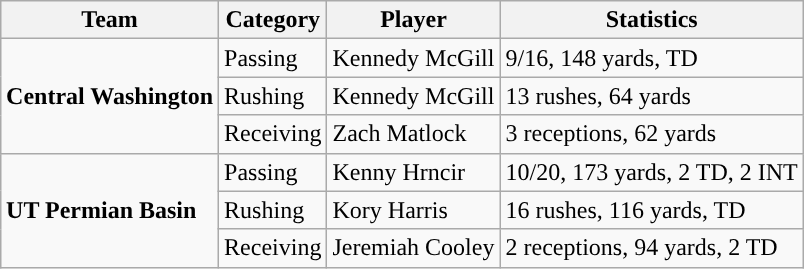<table class="wikitable" style="float: right;">
<tr>
<th>Team</th>
<th>Category</th>
<th>Player</th>
<th>Statistics</th>
</tr>
<tr>
<td rowspan=3><strong>Central Washington</strong></td>
<td>Passing</td>
<td>Kennedy McGill</td>
<td>9/16, 148 yards, TD</td>
</tr>
<tr>
<td>Rushing</td>
<td>Kennedy McGill</td>
<td>13 rushes, 64 yards</td>
</tr>
<tr>
<td>Receiving</td>
<td>Zach Matlock</td>
<td>3 receptions, 62 yards</td>
</tr>
<tr>
<td rowspan=3><strong>UT Permian Basin</strong></td>
<td>Passing</td>
<td>Kenny Hrncir</td>
<td>10/20, 173 yards, 2 TD, 2 INT</td>
</tr>
<tr>
<td>Rushing</td>
<td>Kory Harris</td>
<td>16 rushes, 116 yards, TD</td>
</tr>
<tr>
<td>Receiving</td>
<td>Jeremiah Cooley</td>
<td>2 receptions, 94 yards, 2 TD</td>
</tr>
</table>
